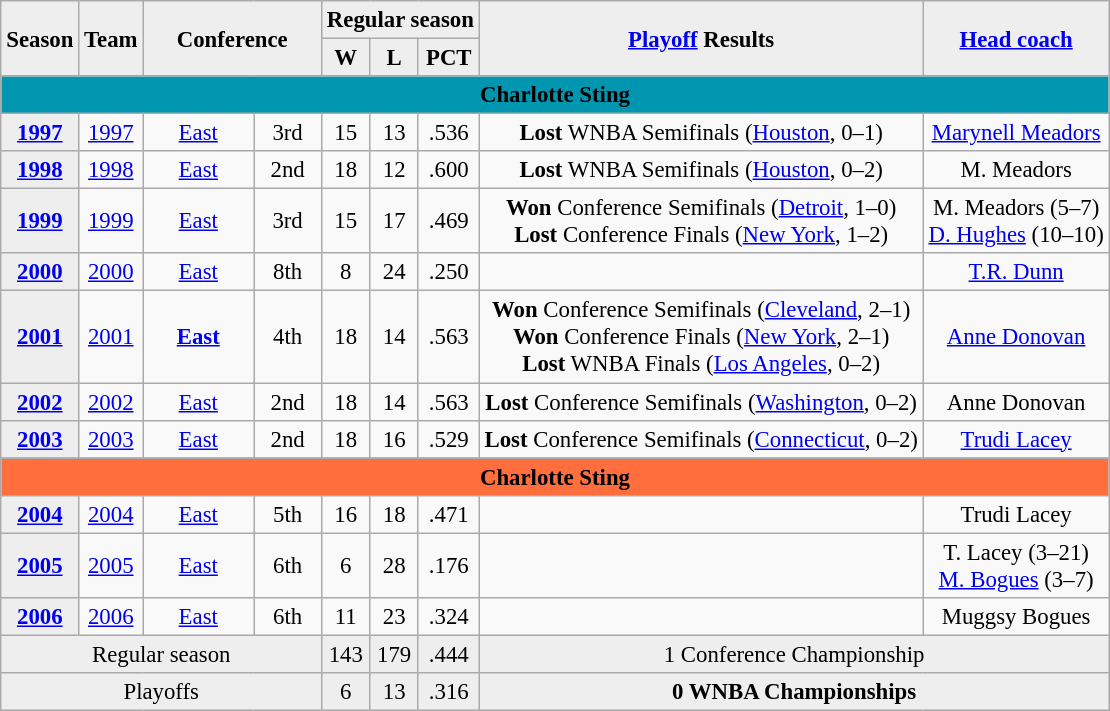<table class="wikitable" style="font-size:95%; text-align: center; margin:1em auto;">
<tr>
<th rowspan="2" style="background:#eee;">Season</th>
<th rowspan="2" style="background:#eee;">Team</th>
<th rowspan="2" colspan="2" style="background:#eee;">Conference</th>
<th colspan="3" style="background:#eee;">Regular season</th>
<th rowspan="2" style="background:#eee;"><a href='#'>Playoff</a> Results</th>
<th rowspan="2" style="background:#eee;"><a href='#'>Head coach</a></th>
</tr>
<tr>
<th style="background:#eee;">W</th>
<th style="background:#eee;">L</th>
<th style="background:#eee;">PCT</th>
</tr>
<tr>
<td colspan="9" align=center bgcolor="#0196b0 "><strong><span>Charlotte Sting</span></strong></td>
</tr>
<tr align="center">
<th style="background:#eee;"><a href='#'>1997</a></th>
<td><a href='#'>1997</a></td>
<td style="width: 10%"><a href='#'>East</a></td>
<td>3rd</td>
<td>15</td>
<td>13</td>
<td>.536</td>
<td><strong>Lost</strong> WNBA Semifinals (<a href='#'>Houston</a>, 0–1)</td>
<td><a href='#'>Marynell Meadors</a></td>
</tr>
<tr align="center">
<th style="background:#eee;"><a href='#'>1998</a></th>
<td><a href='#'>1998</a></td>
<td style="width: 10%"><a href='#'>East</a></td>
<td>2nd</td>
<td>18</td>
<td>12</td>
<td>.600</td>
<td><strong>Lost</strong> WNBA Semifinals (<a href='#'>Houston</a>, 0–2)</td>
<td>M. Meadors</td>
</tr>
<tr align="center">
<th style="background:#eee;"><a href='#'>1999</a></th>
<td><a href='#'>1999</a></td>
<td style="width: 10%"><a href='#'>East</a></td>
<td>3rd</td>
<td>15</td>
<td>17</td>
<td>.469</td>
<td><strong>Won</strong> Conference Semifinals (<a href='#'>Detroit</a>, 1–0)<br> <strong>Lost</strong> Conference Finals (<a href='#'>New York</a>, 1–2)</td>
<td>M. Meadors (5–7)<br><a href='#'>D. Hughes</a> (10–10)</td>
</tr>
<tr align="center">
<th style="background:#eee;"><a href='#'>2000</a></th>
<td><a href='#'>2000</a></td>
<td style="width: 10%"><a href='#'>East</a></td>
<td>8th</td>
<td>8</td>
<td>24</td>
<td>.250</td>
<td></td>
<td><a href='#'>T.R. Dunn</a></td>
</tr>
<tr align="center">
<th style="background:#eee;"><a href='#'>2001</a></th>
<td><a href='#'>2001</a></td>
<td style="width: 10%"><strong><a href='#'>East</a></strong></td>
<td>4th</td>
<td>18</td>
<td>14</td>
<td>.563</td>
<td><strong>Won</strong> Conference Semifinals (<a href='#'>Cleveland</a>, 2–1)<br> <strong>Won</strong> Conference Finals (<a href='#'>New York</a>, 2–1)<br> <strong>Lost</strong> WNBA Finals (<a href='#'>Los Angeles</a>, 0–2)</td>
<td><a href='#'>Anne Donovan</a></td>
</tr>
<tr align="center">
<th style="background:#eee;"><a href='#'>2002</a></th>
<td><a href='#'>2002</a></td>
<td style="width: 10%"><a href='#'>East</a></td>
<td>2nd</td>
<td>18</td>
<td>14</td>
<td>.563</td>
<td><strong>Lost</strong> Conference Semifinals (<a href='#'>Washington</a>, 0–2)</td>
<td>Anne Donovan</td>
</tr>
<tr align="center">
<th style="background:#eee"><a href='#'>2003</a></th>
<td><a href='#'>2003</a></td>
<td style="width: 10%"><a href='#'>East</a></td>
<td>2nd</td>
<td>18</td>
<td>16</td>
<td>.529</td>
<td><strong>Lost</strong> Conference Semifinals (<a href='#'>Connecticut</a>, 0–2)</td>
<td><a href='#'>Trudi Lacey</a></td>
</tr>
<tr align="center">
<td colspan="9" align=center bgcolor="#FF6E3D "><strong><span>Charlotte Sting</span></strong></td>
</tr>
<tr align="center">
<th style="background:#eee"><a href='#'>2004</a></th>
<td><a href='#'>2004</a></td>
<td style="width: 10%"><a href='#'>East</a></td>
<td>5th</td>
<td>16</td>
<td>18</td>
<td>.471</td>
<td></td>
<td>Trudi Lacey</td>
</tr>
<tr align="center">
<th style="background:#eee;"><a href='#'>2005</a></th>
<td><a href='#'>2005</a></td>
<td style="width: 10%"><a href='#'>East</a></td>
<td>6th</td>
<td>6</td>
<td>28</td>
<td>.176</td>
<td></td>
<td>T. Lacey (3–21)<br><a href='#'>M. Bogues</a> (3–7)</td>
</tr>
<tr align="center">
<th style="background:#eee;"><a href='#'>2006</a></th>
<td><a href='#'>2006</a></td>
<td style="width: 10%"><a href='#'>East</a></td>
<td>6th</td>
<td>11</td>
<td>23</td>
<td>.324</td>
<td></td>
<td>Muggsy Bogues</td>
</tr>
<tr>
<td colspan="4" style="background:#eee;">Regular season</td>
<td style="background:#eee;">143</td>
<td style="background:#eee;">179</td>
<td style="background:#eee;">.444</td>
<td colspan="2" style="background:#eee;">1 Conference Championship</td>
</tr>
<tr>
<td colspan="4" style="background:#eee;">Playoffs</td>
<td style="background:#eee;">6</td>
<td style="background:#eee;">13</td>
<td style="background:#eee;">.316</td>
<td colspan="2" style="background:#eee;"><strong>0 WNBA Championships</strong></td>
</tr>
</table>
